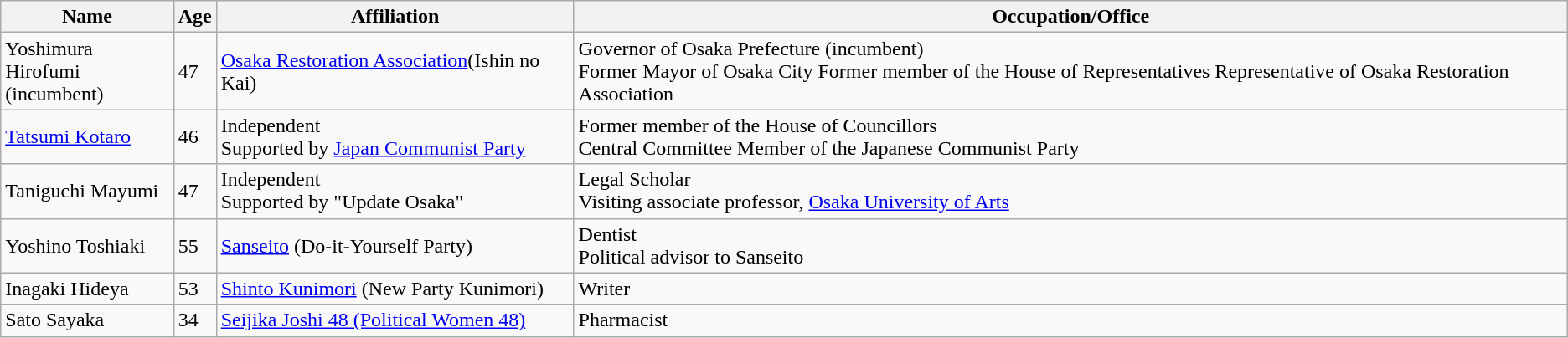<table class="wikitable">
<tr>
<th>Name</th>
<th>Age</th>
<th>Affiliation</th>
<th>Occupation/Office</th>
</tr>
<tr>
<td>Yoshimura Hirofumi<br>(incumbent)</td>
<td>47</td>
<td><a href='#'>Osaka Restoration Association</a>(Ishin no Kai)</td>
<td>Governor of Osaka Prefecture (incumbent)<br>Former Mayor of Osaka City
Former member of the House of Representatives
Representative of Osaka Restoration Association</td>
</tr>
<tr>
<td><a href='#'>Tatsumi Kotaro</a></td>
<td>46</td>
<td>Independent<br>Supported by <a href='#'>Japan Communist Party</a></td>
<td>Former member of the House of Councillors<br>Central Committee Member of the Japanese Communist Party</td>
</tr>
<tr>
<td>Taniguchi Mayumi</td>
<td>47</td>
<td>Independent<br>Supported by "Update Osaka"</td>
<td>Legal Scholar<br>Visiting associate professor, <a href='#'>Osaka University of Arts</a></td>
</tr>
<tr>
<td>Yoshino Toshiaki</td>
<td>55</td>
<td><a href='#'>Sanseito</a> (Do-it-Yourself Party)</td>
<td>Dentist<br>Political advisor to Sanseito</td>
</tr>
<tr>
<td>Inagaki Hideya</td>
<td>53</td>
<td><a href='#'>Shinto Kunimori</a> (New Party Kunimori)</td>
<td>Writer</td>
</tr>
<tr>
<td>Sato Sayaka</td>
<td>34</td>
<td><a href='#'>Seijika Joshi 48 (Political Women 48)</a></td>
<td>Pharmacist</td>
</tr>
</table>
